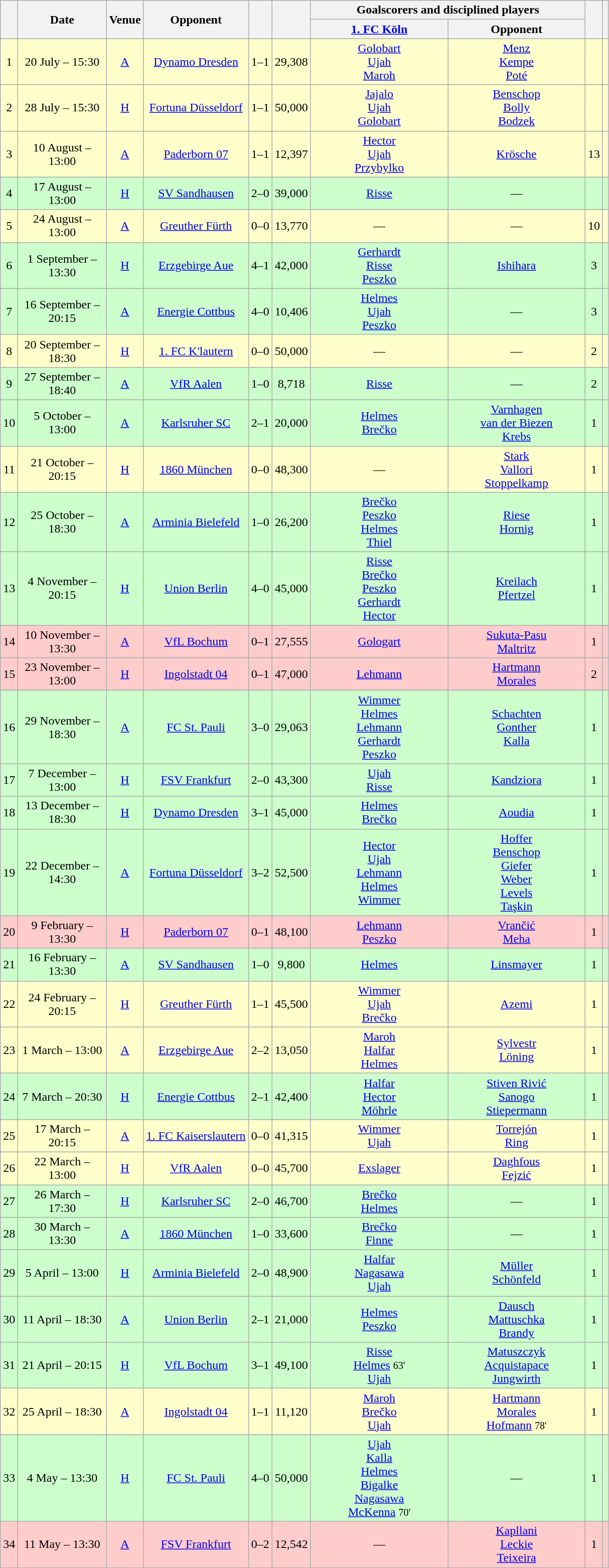<table class="wikitable" style="text-align: center;">
<tr>
<th rowspan="2"></th>
<th rowspan="2" style="width:110px">Date</th>
<th rowspan="2">Venue</th>
<th rowspan="2">Opponent</th>
<th rowspan="2"><br></th>
<th rowspan="2"></th>
<th colspan="2">Goalscorers and disciplined players</th>
<th rowspan="2"></th>
<th rowspan="2"></th>
</tr>
<tr>
<th style="width:175px"><a href='#'>1. FC Köln</a></th>
<th style="width:175px">Opponent</th>
</tr>
<tr style="background:#ffc">
<td>1</td>
<td>20 July – 15:30</td>
<td><a href='#'>A</a></td>
<td><a href='#'>Dynamo Dresden</a></td>
<td>1–1</td>
<td>29,308</td>
<td><a href='#'>Golobart</a> <br><a href='#'>Ujah</a> <br><a href='#'>Maroh</a> </td>
<td><a href='#'>Menz</a> <br><a href='#'>Kempe</a> <br><a href='#'>Poté</a> </td>
<td></td>
<td><br></td>
</tr>
<tr style="background:#ffc">
<td>2</td>
<td>28 July – 15:30</td>
<td><a href='#'>H</a></td>
<td><a href='#'>Fortuna Düsseldorf</a></td>
<td>1–1</td>
<td>50,000</td>
<td><a href='#'>Jajalo</a> <br><a href='#'>Ujah</a> <br><a href='#'>Golobart</a> </td>
<td><a href='#'>Benschop</a> <br><a href='#'>Bolly</a> <br><a href='#'>Bodzek</a> </td>
<td></td>
<td><br></td>
</tr>
<tr style="background:#ffc">
<td>3</td>
<td>10 August – 13:00</td>
<td><a href='#'>A</a></td>
<td><a href='#'>Paderborn 07</a></td>
<td>1–1</td>
<td>12,397</td>
<td><a href='#'>Hector</a> <br><a href='#'>Ujah</a> <br><a href='#'>Przybylko</a> </td>
<td><a href='#'>Krösche</a>  </td>
<td>13</td>
<td><br></td>
</tr>
<tr style="background:#cfc">
<td>4</td>
<td>17 August – 13:00</td>
<td><a href='#'>H</a></td>
<td><a href='#'>SV Sandhausen</a></td>
<td>2–0</td>
<td>39,000</td>
<td><a href='#'>Risse</a> </td>
<td>—</td>
<td></td>
<td><br></td>
</tr>
<tr style="background:#ffc">
<td>5</td>
<td>24 August – 13:00</td>
<td><a href='#'>A</a></td>
<td><a href='#'>Greuther Fürth</a></td>
<td>0–0</td>
<td>13,770</td>
<td>—</td>
<td>—</td>
<td>10</td>
<td><br></td>
</tr>
<tr style="background:#cfc">
<td>6</td>
<td>1 September – 13:30</td>
<td><a href='#'>H</a></td>
<td><a href='#'>Erzgebirge Aue</a></td>
<td>4–1</td>
<td>42,000</td>
<td><a href='#'>Gerhardt</a> <br><a href='#'>Risse</a> <br><a href='#'>Peszko</a> </td>
<td><a href='#'>Ishihara</a> </td>
<td>3</td>
<td><br></td>
</tr>
<tr style="background:#cfc">
<td>7</td>
<td>16 September – 20:15</td>
<td><a href='#'>A</a></td>
<td><a href='#'>Energie Cottbus</a></td>
<td>4–0</td>
<td>10,406</td>
<td><a href='#'>Helmes</a> <br><a href='#'>Ujah</a> <br><a href='#'>Peszko</a> </td>
<td>—</td>
<td>3</td>
<td><br></td>
</tr>
<tr style="background:#ffc">
<td>8</td>
<td>20 September – 18:30</td>
<td><a href='#'>H</a></td>
<td><a href='#'>1. FC K'lautern</a></td>
<td>0–0</td>
<td>50,000</td>
<td>—</td>
<td>—</td>
<td>2</td>
<td><br></td>
</tr>
<tr style="background:#cfc">
<td>9</td>
<td>27 September – 18:40</td>
<td><a href='#'>A</a></td>
<td><a href='#'>VfR Aalen</a></td>
<td>1–0</td>
<td>8,718</td>
<td><a href='#'>Risse</a> </td>
<td>—</td>
<td>2</td>
<td><br></td>
</tr>
<tr style="background:#cfc">
<td>10</td>
<td>5 October – 13:00</td>
<td><a href='#'>A</a></td>
<td><a href='#'>Karlsruher SC</a></td>
<td>2–1</td>
<td>20,000</td>
<td><a href='#'>Helmes</a> <br><a href='#'>Brečko</a> </td>
<td><a href='#'>Varnhagen</a> <br><a href='#'>van der Biezen</a>  <br><a href='#'>Krebs</a> </td>
<td>1</td>
<td><br></td>
</tr>
<tr style="background:#ffc">
<td>11</td>
<td>21 October – 20:15</td>
<td><a href='#'>H</a></td>
<td><a href='#'>1860 München</a></td>
<td>0–0</td>
<td>48,300</td>
<td>—</td>
<td><a href='#'>Stark</a> <br><a href='#'>Vallori</a> <br><a href='#'>Stoppelkamp</a> </td>
<td>1</td>
<td><br></td>
</tr>
<tr style="background:#cfc">
<td>12</td>
<td>25 October – 18:30</td>
<td><a href='#'>A</a></td>
<td><a href='#'>Arminia Bielefeld</a></td>
<td>1–0</td>
<td>26,200</td>
<td><a href='#'>Brečko</a> <br><a href='#'>Peszko</a> <br><a href='#'>Helmes</a> <br><a href='#'>Thiel</a> </td>
<td><a href='#'>Riese</a> <br><a href='#'>Hornig</a> </td>
<td>1</td>
<td><br></td>
</tr>
<tr style="background:#cfc">
<td>13</td>
<td>4 November – 20:15</td>
<td><a href='#'>H</a></td>
<td><a href='#'>Union Berlin</a></td>
<td>4–0</td>
<td>45,000</td>
<td><a href='#'>Risse</a> <br><a href='#'>Brečko</a> <br><a href='#'>Peszko</a> <br><a href='#'>Gerhardt</a> <br><a href='#'>Hector</a> </td>
<td><a href='#'>Kreilach</a> <br><a href='#'>Pfertzel</a> </td>
<td>1</td>
<td><br></td>
</tr>
<tr style="background:#fcc">
<td>14</td>
<td>10 November – 13:30</td>
<td><a href='#'>A</a></td>
<td><a href='#'>VfL Bochum</a></td>
<td>0–1</td>
<td>27,555</td>
<td><a href='#'>Gologart</a> </td>
<td><a href='#'>Sukuta-Pasu</a> <br><a href='#'>Maltritz</a> </td>
<td>1</td>
<td><br></td>
</tr>
<tr style="background:#fcc">
<td>15</td>
<td>23 November – 13:00</td>
<td><a href='#'>H</a></td>
<td><a href='#'>Ingolstadt 04</a></td>
<td>0–1</td>
<td>47,000</td>
<td><a href='#'>Lehmann</a> </td>
<td><a href='#'>Hartmann</a> <br><a href='#'>Morales</a> </td>
<td>2</td>
<td><br></td>
</tr>
<tr style="background:#cfc">
<td>16</td>
<td>29 November – 18:30</td>
<td><a href='#'>A</a></td>
<td><a href='#'>FC St. Pauli</a></td>
<td>3–0</td>
<td>29,063</td>
<td><a href='#'>Wimmer</a> <br><a href='#'>Helmes</a> <br><a href='#'>Lehmann</a> <br><a href='#'>Gerhardt</a> <br><a href='#'>Peszko</a> </td>
<td><a href='#'>Schachten</a> <br><a href='#'>Gonther</a> <br><a href='#'>Kalla</a> </td>
<td>1</td>
<td><br></td>
</tr>
<tr style="background:#cfc">
<td>17</td>
<td>7 December – 13:00</td>
<td><a href='#'>H</a></td>
<td><a href='#'>FSV Frankfurt</a></td>
<td>2–0</td>
<td>43,300</td>
<td><a href='#'>Ujah</a> <br><a href='#'>Risse</a> </td>
<td><a href='#'>Kandziora</a> </td>
<td>1</td>
<td><br></td>
</tr>
<tr style="background:#cfc">
<td>18</td>
<td>13 December – 18:30</td>
<td><a href='#'>H</a></td>
<td><a href='#'>Dynamo Dresden</a></td>
<td>3–1</td>
<td>45,000</td>
<td><a href='#'>Helmes</a> <br><a href='#'>Brečko</a> </td>
<td><a href='#'>Aoudia</a> </td>
<td>1</td>
<td><br></td>
</tr>
<tr style="background:#cfc">
<td>19</td>
<td>22 December – 14:30</td>
<td><a href='#'>A</a></td>
<td><a href='#'>Fortuna Düsseldorf</a></td>
<td>3–2</td>
<td>52,500</td>
<td><a href='#'>Hector</a> <br><a href='#'>Ujah</a> <br><a href='#'>Lehmann</a> <br><a href='#'>Helmes</a> <br><a href='#'>Wimmer</a> </td>
<td><a href='#'>Hoffer</a> <br><a href='#'>Benschop</a> <br><a href='#'>Giefer</a> <br><a href='#'>Weber</a> <br><a href='#'>Levels</a> <br><a href='#'>Taşkin</a> </td>
<td>1</td>
<td><br></td>
</tr>
<tr style="background:#fcc">
<td>20</td>
<td>9 February – 13:30</td>
<td><a href='#'>H</a></td>
<td><a href='#'>Paderborn 07</a></td>
<td>0–1</td>
<td>48,100</td>
<td><a href='#'>Lehmann</a> <br><a href='#'>Peszko</a> </td>
<td><a href='#'>Vrančić</a> <br><a href='#'>Meha</a> </td>
<td>1</td>
<td><br></td>
</tr>
<tr style="background:#cfc">
<td>21</td>
<td>16 February – 13:30</td>
<td><a href='#'>A</a></td>
<td><a href='#'>SV Sandhausen</a></td>
<td>1–0</td>
<td>9,800</td>
<td><a href='#'>Helmes</a> </td>
<td><a href='#'>Linsmayer</a> </td>
<td>1</td>
<td><br></td>
</tr>
<tr style="background:#ffc">
<td>22</td>
<td>24 February – 20:15</td>
<td><a href='#'>H</a></td>
<td><a href='#'>Greuther Fürth</a></td>
<td>1–1</td>
<td>45,500</td>
<td><a href='#'>Wimmer</a> <br><a href='#'>Ujah</a> <br><a href='#'>Brečko</a> </td>
<td><a href='#'>Azemi</a> </td>
<td>1</td>
<td><br></td>
</tr>
<tr style="background:#ffc">
<td>23</td>
<td>1 March – 13:00</td>
<td><a href='#'>A</a></td>
<td><a href='#'>Erzgebirge Aue</a></td>
<td>2–2</td>
<td>13,050</td>
<td><a href='#'>Maroh</a> <br><a href='#'>Halfar</a> <br><a href='#'>Helmes</a> </td>
<td><a href='#'>Sylvestr</a> <br><a href='#'>Löning</a> </td>
<td>1</td>
<td><br></td>
</tr>
<tr style="background:#cfc">
<td>24</td>
<td>7 March – 20:30</td>
<td><a href='#'>H</a></td>
<td><a href='#'>Energie Cottbus</a></td>
<td>2–1</td>
<td>42,400</td>
<td><a href='#'>Halfar</a> <br><a href='#'>Hector</a> <br><a href='#'>Möhrle</a> </td>
<td><a href='#'>Stiven Rivić</a> <br><a href='#'>Sanogo</a> <br><a href='#'>Stiepermann</a> </td>
<td>1</td>
<td></td>
</tr>
<tr style="background:#ffc">
<td>25</td>
<td>17 March – 20:15</td>
<td><a href='#'>A</a></td>
<td><a href='#'>1. FC Kaiserslautern</a></td>
<td>0–0</td>
<td>41,315</td>
<td><a href='#'>Wimmer</a> <br><a href='#'>Ujah</a> </td>
<td><a href='#'>Torrejón</a> <br><a href='#'>Ring</a> </td>
<td>1</td>
<td></td>
</tr>
<tr style="background:#ffc">
<td>26</td>
<td>22 March – 13:00</td>
<td><a href='#'>H</a></td>
<td><a href='#'>VfR Aalen</a></td>
<td>0–0</td>
<td>45,700</td>
<td><a href='#'>Exslager</a> </td>
<td><a href='#'>Daghfous</a> <br><a href='#'>Fejzić</a> </td>
<td>1</td>
<td></td>
</tr>
<tr style="background:#cfc">
<td>27</td>
<td>26 March – 17:30</td>
<td><a href='#'>H</a></td>
<td><a href='#'>Karlsruher SC</a></td>
<td>2–0</td>
<td>46,700</td>
<td><a href='#'>Brečko</a> <br><a href='#'>Helmes</a> </td>
<td>—</td>
<td>1</td>
<td></td>
</tr>
<tr style="background:#cfc">
<td>28</td>
<td>30 March – 13:30</td>
<td><a href='#'>A</a></td>
<td><a href='#'>1860 München</a></td>
<td>1–0</td>
<td>33,600</td>
<td><a href='#'>Brečko</a> <br><a href='#'>Finne</a> </td>
<td>—</td>
<td>1</td>
<td></td>
</tr>
<tr style="background:#cfc">
<td>29</td>
<td>5 April – 13:00</td>
<td><a href='#'>H</a></td>
<td><a href='#'>Arminia Bielefeld</a></td>
<td>2–0</td>
<td>48,900</td>
<td><a href='#'>Halfar</a> <br><a href='#'>Nagasawa</a> <br><a href='#'>Ujah</a> </td>
<td><a href='#'>Müller</a> <br><a href='#'>Schönfeld</a> </td>
<td>1</td>
<td></td>
</tr>
<tr style="background:#cfc">
<td>30</td>
<td>11 April – 18:30</td>
<td><a href='#'>A</a></td>
<td><a href='#'>Union Berlin</a></td>
<td>2–1</td>
<td>21,000</td>
<td><a href='#'>Helmes</a>  <br><a href='#'>Peszko</a> </td>
<td><a href='#'>Dausch</a> <br><a href='#'>Mattuschka</a> <br><a href='#'>Brandy</a> </td>
<td>1</td>
<td></td>
</tr>
<tr Use style="background:#cfc">
<td>31</td>
<td>21 April – 20:15</td>
<td><a href='#'>H</a></td>
<td><a href='#'>VfL Bochum</a></td>
<td>3–1</td>
<td>49,100</td>
<td><a href='#'>Risse</a> <br><a href='#'>Helmes</a>  <small>63'</small> <br><a href='#'>Ujah</a> </td>
<td><a href='#'>Matuszczyk</a> <br><a href='#'>Acquistapace</a> <br><a href='#'>Jungwirth</a> </td>
<td>1</td>
<td></td>
</tr>
<tr style="background:#ffc">
<td>32</td>
<td>25 April – 18:30</td>
<td><a href='#'>A</a></td>
<td><a href='#'>Ingolstadt 04</a></td>
<td>1–1</td>
<td>11,120</td>
<td><a href='#'>Maroh</a> <br><a href='#'>Brečko</a> <br><a href='#'>Ujah</a> </td>
<td><a href='#'>Hartmann</a> <br><a href='#'>Morales</a> <br><a href='#'>Hofmann</a>  <small>78'</small></td>
<td>1</td>
<td></td>
</tr>
<tr style="background:#cfc">
<td>33</td>
<td>4 May – 13:30</td>
<td><a href='#'>H</a></td>
<td><a href='#'>FC St. Pauli</a></td>
<td>4–0</td>
<td>50,000</td>
<td><a href='#'>Ujah</a> <br><a href='#'>Kalla</a> <br><a href='#'>Helmes</a> <br><a href='#'>Bigalke</a> <br><a href='#'>Nagasawa</a> <br><a href='#'>McKenna</a>  <small>70'</small></td>
<td>—</td>
<td>1</td>
<td></td>
</tr>
<tr style="background:#fcc">
<td>34</td>
<td>11 May – 13:30</td>
<td><a href='#'>A</a></td>
<td><a href='#'>FSV Frankfurt</a></td>
<td>0–2</td>
<td>12,542</td>
<td>—</td>
<td><a href='#'>Kapllani</a> <br><a href='#'>Leckie</a> <br><a href='#'>Teixeira</a> </td>
<td>1</td>
<td></td>
</tr>
</table>
